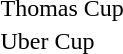<table>
<tr>
<td rowspan="2">Thomas Cup</td>
<td rowspan=2;align="left"></td>
<td rowspan=2;align="left"></td>
<td align="left"></td>
</tr>
<tr>
<td align="left"></td>
</tr>
<tr>
<td rowspan="2">Uber Cup</td>
<td rowspan=2;align="left"></td>
<td rowspan=2;align="left"></td>
<td align="left"></td>
</tr>
<tr>
<td align="left"></td>
</tr>
<tr>
</tr>
</table>
